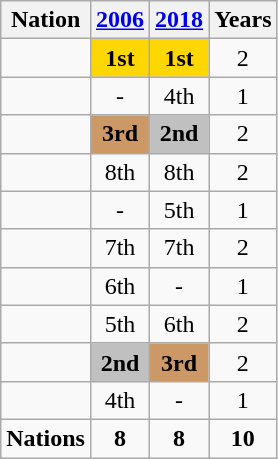<table class="wikitable" style="text-align:center">
<tr>
<th>Nation</th>
<th><a href='#'>2006</a></th>
<th><a href='#'>2018</a></th>
<th>Years</th>
</tr>
<tr>
<td align=left></td>
<td bgcolor=gold><strong>1st</strong></td>
<td bgcolor=gold><strong>1st</strong></td>
<td>2</td>
</tr>
<tr>
<td align=left></td>
<td>-</td>
<td>4th</td>
<td>1</td>
</tr>
<tr>
<td align=left></td>
<td bgcolor=#cc9966><strong>3rd</strong></td>
<td bgcolor=silver><strong>2nd</strong></td>
<td>2</td>
</tr>
<tr>
<td align=left></td>
<td>8th</td>
<td>8th</td>
<td>2</td>
</tr>
<tr>
<td align=left></td>
<td>-</td>
<td>5th</td>
<td>1</td>
</tr>
<tr>
<td align=left></td>
<td>7th</td>
<td>7th</td>
<td>2</td>
</tr>
<tr>
<td align=left></td>
<td>6th</td>
<td>-</td>
<td>1</td>
</tr>
<tr>
<td align=left></td>
<td>5th</td>
<td>6th</td>
<td>2</td>
</tr>
<tr>
<td align=left></td>
<td bgcolor=silver><strong>2nd</strong></td>
<td bgcolor=#cc9966><strong>3rd</strong></td>
<td>2</td>
</tr>
<tr>
<td align=left></td>
<td>4th</td>
<td>-</td>
<td>1</td>
</tr>
<tr>
<td><strong>Nations</strong></td>
<td><strong>8</strong></td>
<td><strong>8</strong></td>
<td><strong>10</strong></td>
</tr>
</table>
